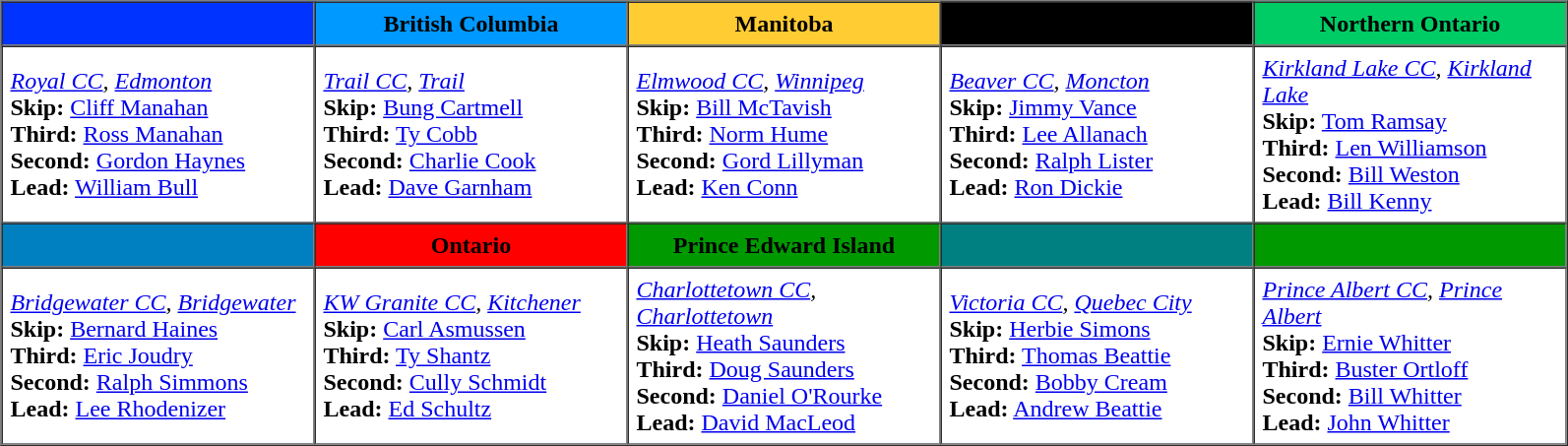<table - border=1 cellpadding=5 cellspacing=0>
<tr>
<th bgcolor=#0033FF width=200></th>
<th style="background:#09f; width:200px;">British Columbia</th>
<th style="background:#FFCC33; width:200px;">Manitoba</th>
<th bgcolor=#000000 width=200></th>
<th style="background:#0c6; width:200px;">Northern Ontario</th>
</tr>
<tr>
<td><em><a href='#'>Royal CC</a>, <a href='#'>Edmonton</a></em><br><strong>Skip:</strong> <a href='#'>Cliff Manahan</a><br>
<strong>Third:</strong> <a href='#'>Ross Manahan</a><br>
<strong>Second:</strong> <a href='#'>Gordon Haynes</a><br>
<strong>Lead:</strong> <a href='#'>William Bull</a></td>
<td><em><a href='#'>Trail CC</a>, <a href='#'>Trail</a></em><br><strong>Skip:</strong> <a href='#'>Bung Cartmell</a><br>
<strong>Third:</strong> <a href='#'>Ty Cobb</a><br>
<strong>Second:</strong> <a href='#'>Charlie Cook</a><br>
<strong>Lead:</strong> <a href='#'>Dave Garnham</a></td>
<td><em><a href='#'>Elmwood CC</a>, <a href='#'>Winnipeg</a></em><br><strong>Skip:</strong> <a href='#'>Bill McTavish</a><br>
<strong>Third:</strong> <a href='#'>Norm Hume</a><br>
<strong>Second:</strong> <a href='#'>Gord Lillyman</a><br>
<strong>Lead:</strong> <a href='#'>Ken Conn</a></td>
<td><em><a href='#'>Beaver CC</a>, <a href='#'>Moncton</a></em><br><strong>Skip:</strong> <a href='#'>Jimmy Vance</a><br>
<strong>Third:</strong> <a href='#'>Lee Allanach</a><br>
<strong>Second:</strong> <a href='#'>Ralph Lister</a><br>
<strong>Lead:</strong> <a href='#'>Ron Dickie</a></td>
<td><em><a href='#'>Kirkland Lake CC</a>, <a href='#'>Kirkland Lake</a></em><br><strong>Skip:</strong> <a href='#'>Tom Ramsay</a><br>
<strong>Third:</strong> <a href='#'>Len Williamson</a><br>
<strong>Second:</strong> <a href='#'>Bill Weston</a><br>
<strong>Lead:</strong> <a href='#'>Bill Kenny</a></td>
</tr>
<tr border=1 cellpadding=5 cellspacing=0>
<th bgcolor=#0080C0 width=200></th>
<th bgcolor=#FF0000 width=200>Ontario</th>
<th style="background:#090; width:200px;">Prince Edward Island</th>
<th style="background:#008080; width:200px;"></th>
<th bgcolor=#009900 width=200></th>
</tr>
<tr>
<td><em><a href='#'>Bridgewater CC</a>, <a href='#'>Bridgewater</a></em><br><strong>Skip:</strong> <a href='#'>Bernard Haines</a><br>
<strong>Third:</strong> <a href='#'>Eric Joudry</a><br>
<strong>Second:</strong> <a href='#'>Ralph Simmons</a><br>
<strong>Lead:</strong> <a href='#'>Lee Rhodenizer</a></td>
<td><em><a href='#'>KW Granite CC</a>, <a href='#'>Kitchener</a></em><br><strong>Skip:</strong> <a href='#'>Carl Asmussen</a><br>
<strong>Third:</strong> <a href='#'>Ty Shantz</a><br>
<strong>Second:</strong> <a href='#'>Cully Schmidt</a><br>
<strong>Lead:</strong> <a href='#'>Ed Schultz</a></td>
<td><em><a href='#'>Charlottetown CC</a>, <a href='#'>Charlottetown</a></em><br><strong>Skip:</strong> <a href='#'>Heath Saunders</a><br>
<strong>Third:</strong> <a href='#'>Doug Saunders</a><br>
<strong>Second:</strong> <a href='#'>Daniel O'Rourke</a><br>
<strong>Lead:</strong> <a href='#'>David MacLeod</a></td>
<td><em><a href='#'>Victoria CC</a>, <a href='#'>Quebec City</a></em><br><strong>Skip:</strong> <a href='#'>Herbie Simons</a><br>
<strong>Third:</strong> <a href='#'>Thomas Beattie</a><br>
<strong>Second:</strong> <a href='#'>Bobby Cream</a><br>
<strong>Lead:</strong> <a href='#'>Andrew Beattie</a></td>
<td><em><a href='#'>Prince Albert CC</a>, <a href='#'>Prince Albert</a></em><br><strong>Skip:</strong> <a href='#'>Ernie Whitter</a><br>
<strong>Third:</strong> <a href='#'>Buster Ortloff</a><br>
<strong>Second:</strong> <a href='#'>Bill Whitter</a><br>
<strong>Lead:</strong> <a href='#'>John Whitter</a></td>
</tr>
</table>
